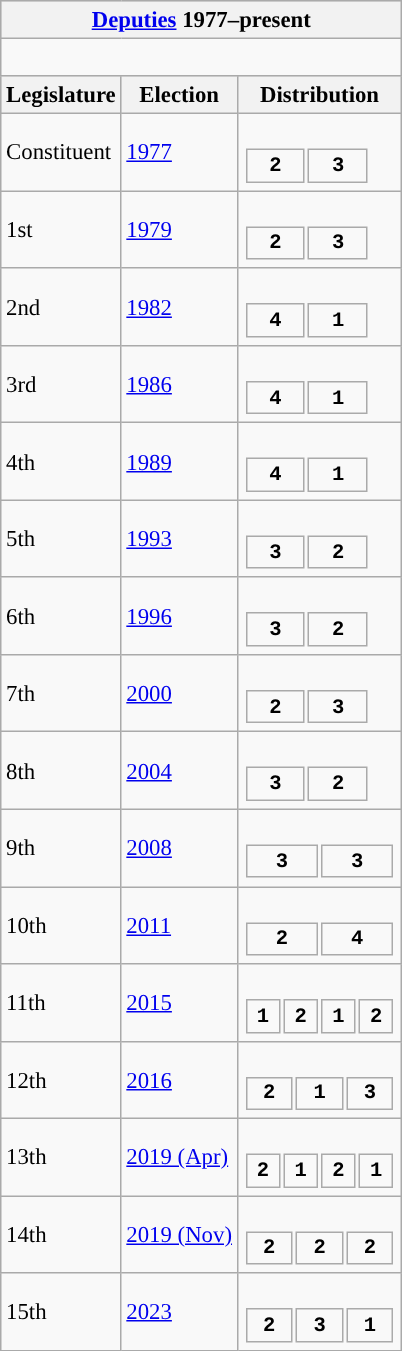<table class="wikitable" style="font-size:95%;">
<tr bgcolor="#CCCCCC">
<th colspan="3"><a href='#'>Deputies</a> 1977–present</th>
</tr>
<tr>
<td colspan="3"><br>









</td>
</tr>
<tr bgcolor="#CCCCCC">
<th>Legislature</th>
<th>Election</th>
<th>Distribution</th>
</tr>
<tr>
<td>Constituent</td>
<td><a href='#'>1977</a></td>
<td><br><table style="width:6.25em; font-size:90%; text-align:center; font-family:Courier New;">
<tr style="font-weight:bold">
<td style="background:">2</td>
<td style="background:">3</td>
</tr>
</table>
</td>
</tr>
<tr>
<td>1st</td>
<td><a href='#'>1979</a></td>
<td><br><table style="width:6.25em; font-size:90%; text-align:center; font-family:Courier New;">
<tr style="font-weight:bold">
<td style="background:">2</td>
<td style="background:">3</td>
</tr>
</table>
</td>
</tr>
<tr>
<td>2nd</td>
<td><a href='#'>1982</a></td>
<td><br><table style="width:6.25em; font-size:90%; text-align:center; font-family:Courier New;">
<tr style="font-weight:bold">
<td style="background:">4</td>
<td style="background:">1</td>
</tr>
</table>
</td>
</tr>
<tr>
<td>3rd</td>
<td><a href='#'>1986</a></td>
<td><br><table style="width:6.25em; font-size:90%; text-align:center; font-family:Courier New;">
<tr style="font-weight:bold">
<td style="background:">4</td>
<td style="background:">1</td>
</tr>
</table>
</td>
</tr>
<tr>
<td>4th</td>
<td><a href='#'>1989</a></td>
<td><br><table style="width:6.25em; font-size:90%; text-align:center; font-family:Courier New;">
<tr style="font-weight:bold">
<td style="background:">4</td>
<td style="background:">1</td>
</tr>
</table>
</td>
</tr>
<tr>
<td>5th</td>
<td><a href='#'>1993</a></td>
<td><br><table style="width:6.25em; font-size:90%; text-align:center; font-family:Courier New;">
<tr style="font-weight:bold">
<td style="background:">3</td>
<td style="background:">2</td>
</tr>
</table>
</td>
</tr>
<tr>
<td>6th</td>
<td><a href='#'>1996</a></td>
<td><br><table style="width:6.25em; font-size:90%; text-align:center; font-family:Courier New;">
<tr style="font-weight:bold">
<td style="background:">3</td>
<td style="background:">2</td>
</tr>
</table>
</td>
</tr>
<tr>
<td>7th</td>
<td><a href='#'>2000</a></td>
<td><br><table style="width:6.25em; font-size:90%; text-align:center; font-family:Courier New;">
<tr style="font-weight:bold">
<td style="background:">2</td>
<td style="background:">3</td>
</tr>
</table>
</td>
</tr>
<tr>
<td>8th</td>
<td><a href='#'>2004</a></td>
<td><br><table style="width:6.25em; font-size:90%; text-align:center; font-family:Courier New;">
<tr style="font-weight:bold">
<td style="background:">3</td>
<td style="background:">2</td>
</tr>
</table>
</td>
</tr>
<tr>
<td>9th</td>
<td><a href='#'>2008</a></td>
<td><br><table style="width:7.5em; font-size:90%; text-align:center; font-family:Courier New;">
<tr style="font-weight:bold">
<td style="background:">3</td>
<td style="background:">3</td>
</tr>
</table>
</td>
</tr>
<tr>
<td>10th</td>
<td><a href='#'>2011</a></td>
<td><br><table style="width:7.5em; font-size:90%; text-align:center; font-family:Courier New;">
<tr style="font-weight:bold">
<td style="background:">2</td>
<td style="background:">4</td>
</tr>
</table>
</td>
</tr>
<tr>
<td>11th</td>
<td><a href='#'>2015</a></td>
<td><br><table style="width:7.5em; font-size:90%; text-align:center; font-family:Courier New;">
<tr style="font-weight:bold">
<td style="background:">1</td>
<td style="background:">2</td>
<td style="background:">1</td>
<td style="background:">2</td>
</tr>
</table>
</td>
</tr>
<tr>
<td>12th</td>
<td><a href='#'>2016</a></td>
<td><br><table style="width:7.5em; font-size:90%; text-align:center; font-family:Courier New;">
<tr style="font-weight:bold">
<td style="background:">2</td>
<td style="background:">1</td>
<td style="background:">3</td>
</tr>
</table>
</td>
</tr>
<tr>
<td>13th</td>
<td><a href='#'>2019 (Apr)</a></td>
<td><br><table style="width:7.5em; font-size:90%; text-align:center; font-family:Courier New;">
<tr style="font-weight:bold">
<td style="background:">2</td>
<td style="background:">1</td>
<td style="background:">2</td>
<td style="background:">1</td>
</tr>
</table>
</td>
</tr>
<tr>
<td>14th</td>
<td><a href='#'>2019 (Nov)</a></td>
<td><br><table style="width:7.5em; font-size:90%; text-align:center; font-family:Courier New;">
<tr style="font-weight:bold">
<td style="background:">2</td>
<td style="background:">2</td>
<td style="background:">2</td>
</tr>
</table>
</td>
</tr>
<tr>
<td>15th</td>
<td><a href='#'>2023</a></td>
<td><br><table style="width:7.5em; font-size:90%; text-align:center; font-family:Courier New;">
<tr style="font-weight:bold">
<td style="background:">2</td>
<td style="background:">3</td>
<td style="background:">1</td>
</tr>
</table>
</td>
</tr>
</table>
